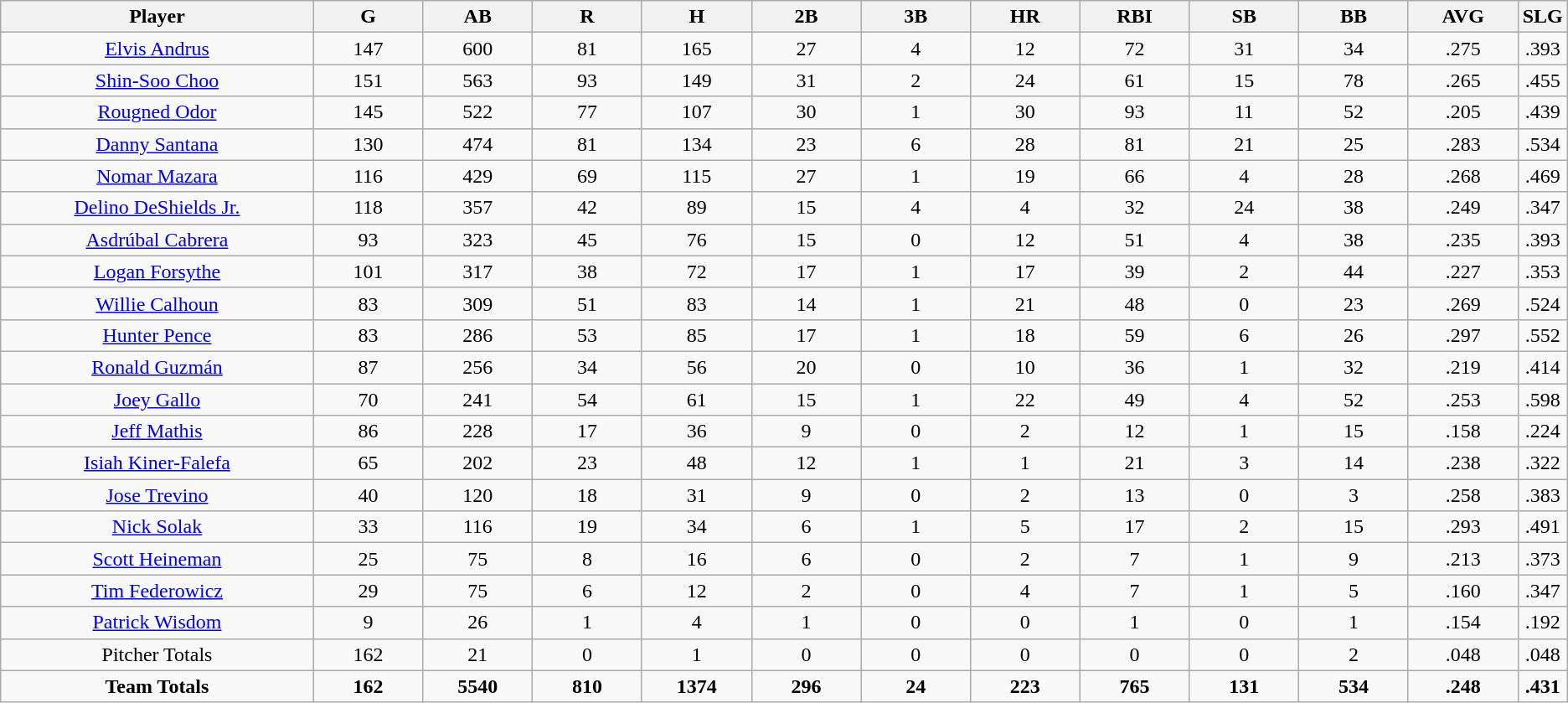<table class=wikitable style="text-align:center">
<tr>
<th bgcolor=#DDDDFF; width="20%">Player</th>
<th bgcolor=#DDDDFF; width="7%">G</th>
<th bgcolor=#DDDDFF; width="7%">AB</th>
<th bgcolor=#DDDDFF; width="7%">R</th>
<th bgcolor=#DDDDFF; width="7%">H</th>
<th bgcolor=#DDDDFF; width="7%">2B</th>
<th bgcolor=#DDDDFF; width="7%">3B</th>
<th bgcolor=#DDDDFF; width="7%">HR</th>
<th bgcolor=#DDDDFF; width="7%">RBI</th>
<th bgcolor=#DDDDFF; width="7%">SB</th>
<th bgcolor=#DDDDFF; width="7%">BB</th>
<th bgcolor=#DDDDFF; width="7%">AVG</th>
<th bgcolor=#DDDDFF; width="7%">SLG</th>
</tr>
<tr>
<td><a href='#'>Elvis Andrus</a></td>
<td>147</td>
<td>600</td>
<td>81</td>
<td>165</td>
<td>27</td>
<td>4</td>
<td>12</td>
<td>72</td>
<td>31</td>
<td>34</td>
<td>.275</td>
<td>.393</td>
</tr>
<tr>
<td><a href='#'>Shin-Soo Choo</a></td>
<td>151</td>
<td>563</td>
<td>93</td>
<td>149</td>
<td>31</td>
<td>2</td>
<td>24</td>
<td>61</td>
<td>15</td>
<td>78</td>
<td>.265</td>
<td>.455</td>
</tr>
<tr>
<td><a href='#'>Rougned Odor</a></td>
<td>145</td>
<td>522</td>
<td>77</td>
<td>107</td>
<td>30</td>
<td>1</td>
<td>30</td>
<td>93</td>
<td>11</td>
<td>52</td>
<td>.205</td>
<td>.439</td>
</tr>
<tr>
<td><a href='#'>Danny Santana</a></td>
<td>130</td>
<td>474</td>
<td>81</td>
<td>134</td>
<td>23</td>
<td>6</td>
<td>28</td>
<td>81</td>
<td>21</td>
<td>25</td>
<td>.283</td>
<td>.534</td>
</tr>
<tr>
<td><a href='#'>Nomar Mazara</a></td>
<td>116</td>
<td>429</td>
<td>69</td>
<td>115</td>
<td>27</td>
<td>1</td>
<td>19</td>
<td>66</td>
<td>4</td>
<td>28</td>
<td>.268</td>
<td>.469</td>
</tr>
<tr>
<td><a href='#'>Delino DeShields Jr.</a></td>
<td>118</td>
<td>357</td>
<td>42</td>
<td>89</td>
<td>15</td>
<td>4</td>
<td>4</td>
<td>32</td>
<td>24</td>
<td>38</td>
<td>.249</td>
<td>.347</td>
</tr>
<tr>
<td><a href='#'>Asdrúbal Cabrera</a></td>
<td>93</td>
<td>323</td>
<td>45</td>
<td>76</td>
<td>15</td>
<td>0</td>
<td>12</td>
<td>51</td>
<td>4</td>
<td>38</td>
<td>.235</td>
<td>.393</td>
</tr>
<tr>
<td><a href='#'>Logan Forsythe</a></td>
<td>101</td>
<td>317</td>
<td>38</td>
<td>72</td>
<td>17</td>
<td>1</td>
<td>17</td>
<td>39</td>
<td>2</td>
<td>44</td>
<td>.227</td>
<td>.353</td>
</tr>
<tr>
<td><a href='#'>Willie Calhoun</a></td>
<td>83</td>
<td>309</td>
<td>51</td>
<td>83</td>
<td>14</td>
<td>1</td>
<td>21</td>
<td>48</td>
<td>0</td>
<td>23</td>
<td>.269</td>
<td>.524</td>
</tr>
<tr>
<td><a href='#'>Hunter Pence</a></td>
<td>83</td>
<td>286</td>
<td>53</td>
<td>85</td>
<td>17</td>
<td>1</td>
<td>18</td>
<td>59</td>
<td>6</td>
<td>26</td>
<td>.297</td>
<td>.552</td>
</tr>
<tr>
<td><a href='#'>Ronald Guzmán</a></td>
<td>87</td>
<td>256</td>
<td>34</td>
<td>56</td>
<td>20</td>
<td>0</td>
<td>10</td>
<td>36</td>
<td>1</td>
<td>32</td>
<td>.219</td>
<td>.414</td>
</tr>
<tr>
<td><a href='#'>Joey Gallo</a></td>
<td>70</td>
<td>241</td>
<td>54</td>
<td>61</td>
<td>15</td>
<td>1</td>
<td>22</td>
<td>49</td>
<td>4</td>
<td>52</td>
<td>.253</td>
<td>.598</td>
</tr>
<tr>
<td><a href='#'>Jeff Mathis</a></td>
<td>86</td>
<td>228</td>
<td>17</td>
<td>36</td>
<td>9</td>
<td>0</td>
<td>2</td>
<td>12</td>
<td>1</td>
<td>15</td>
<td>.158</td>
<td>.224</td>
</tr>
<tr>
<td><a href='#'>Isiah Kiner-Falefa</a></td>
<td>65</td>
<td>202</td>
<td>23</td>
<td>48</td>
<td>12</td>
<td>1</td>
<td>1</td>
<td>21</td>
<td>3</td>
<td>14</td>
<td>.238</td>
<td>.322</td>
</tr>
<tr>
<td><a href='#'>Jose Trevino</a></td>
<td>40</td>
<td>120</td>
<td>18</td>
<td>31</td>
<td>9</td>
<td>0</td>
<td>2</td>
<td>13</td>
<td>0</td>
<td>3</td>
<td>.258</td>
<td>.383</td>
</tr>
<tr>
<td><a href='#'>Nick Solak</a></td>
<td>33</td>
<td>116</td>
<td>19</td>
<td>34</td>
<td>6</td>
<td>1</td>
<td>5</td>
<td>17</td>
<td>2</td>
<td>15</td>
<td>.293</td>
<td>.491</td>
</tr>
<tr>
<td><a href='#'>Scott Heineman</a></td>
<td>25</td>
<td>75</td>
<td>8</td>
<td>16</td>
<td>6</td>
<td>0</td>
<td>2</td>
<td>7</td>
<td>1</td>
<td>9</td>
<td>.213</td>
<td>.373</td>
</tr>
<tr>
<td><a href='#'>Tim Federowicz</a></td>
<td>29</td>
<td>75</td>
<td>6</td>
<td>12</td>
<td>2</td>
<td>0</td>
<td>4</td>
<td>7</td>
<td>1</td>
<td>5</td>
<td>.160</td>
<td>.347</td>
</tr>
<tr>
<td><a href='#'>Patrick Wisdom</a></td>
<td>9</td>
<td>26</td>
<td>1</td>
<td>4</td>
<td>1</td>
<td>0</td>
<td>0</td>
<td>1</td>
<td>0</td>
<td>1</td>
<td>.154</td>
<td>.192</td>
</tr>
<tr>
<td>Pitcher Totals</td>
<td>162</td>
<td>21</td>
<td>0</td>
<td>1</td>
<td>0</td>
<td>0</td>
<td>0</td>
<td>0</td>
<td>0</td>
<td>2</td>
<td>.048</td>
<td>.048</td>
</tr>
<tr>
<td><strong>Team Totals</strong></td>
<td><strong>162</strong></td>
<td><strong>5540</strong></td>
<td><strong>810</strong></td>
<td><strong>1374</strong></td>
<td><strong>296</strong></td>
<td><strong>24</strong></td>
<td><strong>223</strong></td>
<td><strong>765</strong></td>
<td><strong>131</strong></td>
<td><strong>534</strong></td>
<td><strong>.248</strong></td>
<td><strong>.431</strong></td>
</tr>
</table>
